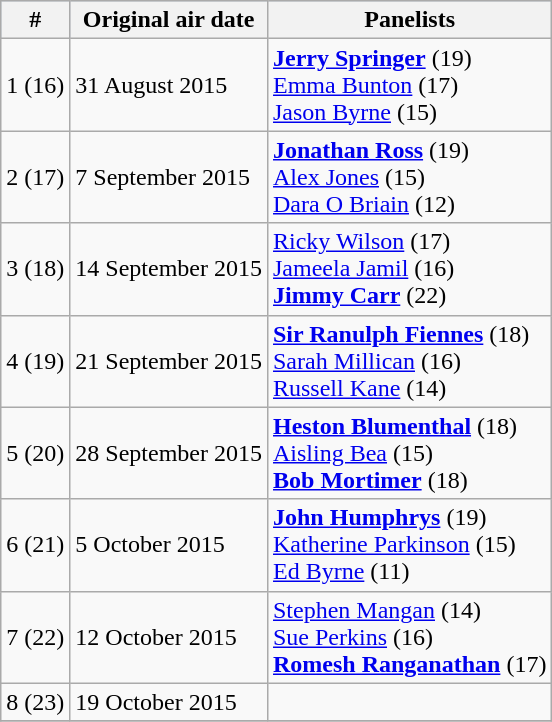<table class="wikitable">
<tr style="background:#b0c4de; text-align:center;">
<th>#</th>
<th>Original air date</th>
<th>Panelists</th>
</tr>
<tr>
<td>1 (16)</td>
<td>31 August 2015</td>
<td><strong><a href='#'>Jerry Springer</a></strong> (19)<br><a href='#'>Emma Bunton</a> (17)<br><a href='#'>Jason Byrne</a> (15)</td>
</tr>
<tr>
<td>2 (17)</td>
<td>7 September 2015</td>
<td><strong><a href='#'>Jonathan Ross</a></strong> (19)<br><a href='#'>Alex Jones</a> (15)<br><a href='#'>Dara O Briain</a> (12)</td>
</tr>
<tr>
<td>3 (18)</td>
<td>14 September 2015</td>
<td><a href='#'>Ricky Wilson</a> (17)<br><a href='#'>Jameela Jamil</a> (16) <br><strong><a href='#'>Jimmy Carr</a></strong> (22)</td>
</tr>
<tr>
<td>4 (19)</td>
<td>21 September 2015</td>
<td><strong><a href='#'>Sir Ranulph Fiennes</a></strong> (18)<br><a href='#'>Sarah Millican</a> (16)<br><a href='#'>Russell Kane</a> (14)</td>
</tr>
<tr>
<td>5 (20)</td>
<td>28 September 2015</td>
<td><strong><a href='#'>Heston Blumenthal</a></strong> (18)<br><a href='#'>Aisling Bea</a> (15)<br><strong><a href='#'>Bob Mortimer</a></strong> (18)</td>
</tr>
<tr>
<td>6 (21)</td>
<td>5 October 2015</td>
<td><strong><a href='#'>John Humphrys</a></strong> (19)<br><a href='#'>Katherine Parkinson</a> (15)<br><a href='#'>Ed Byrne</a> (11)</td>
</tr>
<tr>
<td>7 (22)</td>
<td>12 October 2015</td>
<td><a href='#'>Stephen Mangan</a> (14)<br><a href='#'>Sue Perkins</a> (16)<br><strong><a href='#'>Romesh Ranganathan</a></strong> (17)</td>
</tr>
<tr>
<td>8 (23)</td>
<td>19 October 2015</td>
<td></td>
</tr>
<tr>
</tr>
</table>
